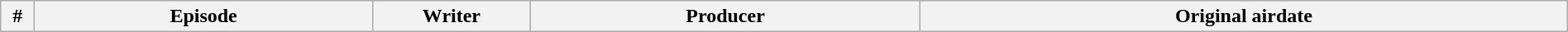<table class="wikitable plainrowheaders" style="width:100%; margin:auto;">
<tr>
<th width="20">#</th>
<th>Episode</th>
<th width="120">Writer</th>
<th>Producer</th>
<th>Original airdate<br>




</th>
</tr>
</table>
